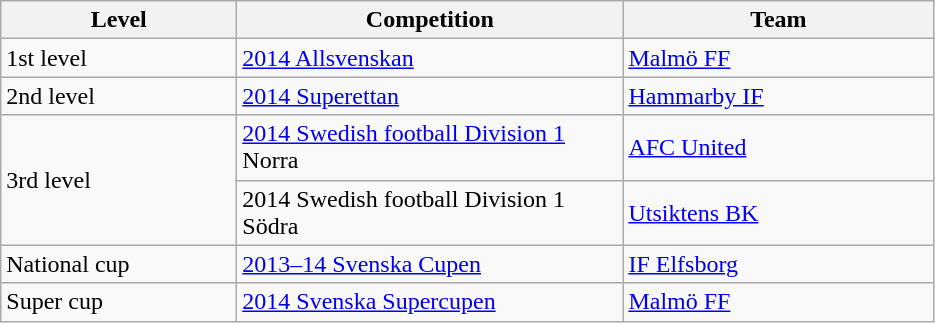<table class="wikitable">
<tr>
<th style="width: 150px;">Level</th>
<th style="width: 250px;">Competition</th>
<th style="width: 200px;">Team</th>
</tr>
<tr>
<td>1st level</td>
<td><a href='#'>2014 Allsvenskan</a></td>
<td><a href='#'>Malmö FF</a></td>
</tr>
<tr>
<td>2nd level</td>
<td><a href='#'>2014 Superettan</a></td>
<td><a href='#'>Hammarby IF</a></td>
</tr>
<tr>
<td rowspan="2">3rd level</td>
<td><a href='#'>2014 Swedish football Division 1</a> Norra</td>
<td><a href='#'>AFC United</a></td>
</tr>
<tr>
<td>2014 Swedish football Division 1 Södra</td>
<td><a href='#'>Utsiktens BK</a></td>
</tr>
<tr>
<td>National cup</td>
<td><a href='#'>2013–14 Svenska Cupen</a></td>
<td><a href='#'>IF Elfsborg</a></td>
</tr>
<tr>
<td>Super cup</td>
<td><a href='#'>2014 Svenska Supercupen</a></td>
<td><a href='#'>Malmö FF</a></td>
</tr>
</table>
